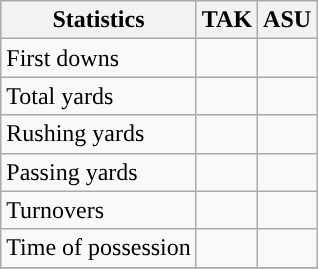<table class="wikitable" style="float: left;">
<tr>
<th>Statistics</th>
<th>TAK</th>
<th>ASU</th>
</tr>
<tr>
<td>First downs</td>
<td></td>
<td></td>
</tr>
<tr>
<td>Total yards</td>
<td></td>
<td></td>
</tr>
<tr>
<td>Rushing yards</td>
<td></td>
<td></td>
</tr>
<tr>
<td>Passing yards</td>
<td></td>
<td></td>
</tr>
<tr>
<td>Turnovers</td>
<td></td>
<td></td>
</tr>
<tr>
<td>Time of possession</td>
<td></td>
<td></td>
</tr>
<tr>
</tr>
</table>
